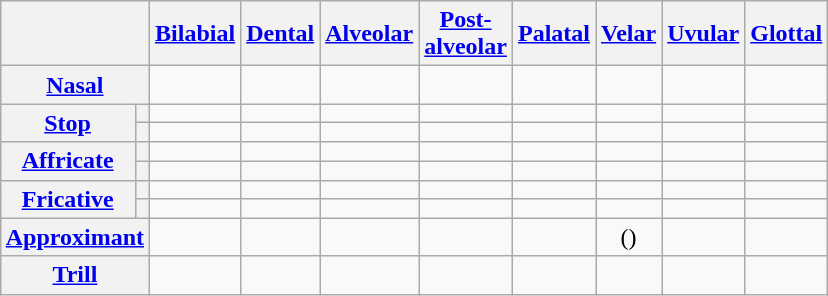<table class="wikitable" style="text-align: center; margin: 0 auto;">
<tr>
<th colspan="2"></th>
<th><a href='#'>Bilabial</a></th>
<th><a href='#'>Dental</a></th>
<th><a href='#'>Alveolar</a></th>
<th><a href='#'>Post-<br>alveolar</a></th>
<th><a href='#'>Palatal</a></th>
<th><a href='#'>Velar</a></th>
<th><a href='#'>Uvular</a></th>
<th><a href='#'>Glottal</a></th>
</tr>
<tr>
<th colspan="2"><a href='#'>Nasal</a></th>
<td></td>
<td></td>
<td></td>
<td></td>
<td></td>
<td></td>
<td></td>
<td></td>
</tr>
<tr>
<th rowspan="2"><a href='#'>Stop</a></th>
<th></th>
<td></td>
<td></td>
<td></td>
<td></td>
<td></td>
<td></td>
<td></td>
<td></td>
</tr>
<tr>
<th></th>
<td></td>
<td></td>
<td></td>
<td></td>
<td></td>
<td></td>
<td></td>
<td></td>
</tr>
<tr>
<th rowspan="2"><a href='#'>Affricate</a></th>
<th></th>
<td></td>
<td></td>
<td></td>
<td></td>
<td></td>
<td></td>
<td></td>
<td></td>
</tr>
<tr>
<th></th>
<td></td>
<td></td>
<td></td>
<td></td>
<td></td>
<td></td>
<td></td>
<td></td>
</tr>
<tr>
<th rowspan="2"><a href='#'>Fricative</a></th>
<th></th>
<td></td>
<td></td>
<td></td>
<td></td>
<td></td>
<td></td>
<td></td>
<td></td>
</tr>
<tr>
<th></th>
<td></td>
<td></td>
<td></td>
<td></td>
<td></td>
<td></td>
<td></td>
<td></td>
</tr>
<tr>
<th colspan="2"><a href='#'>Approximant</a></th>
<td></td>
<td></td>
<td></td>
<td></td>
<td></td>
<td>()</td>
<td></td>
<td></td>
</tr>
<tr>
<th colspan="2"><a href='#'>Trill</a></th>
<td></td>
<td></td>
<td></td>
<td></td>
<td></td>
<td></td>
<td></td>
<td></td>
</tr>
</table>
